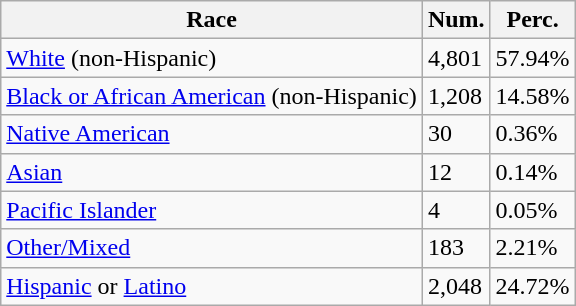<table class="wikitable">
<tr>
<th>Race</th>
<th>Num.</th>
<th>Perc.</th>
</tr>
<tr>
<td><a href='#'>White</a> (non-Hispanic)</td>
<td>4,801</td>
<td>57.94%</td>
</tr>
<tr>
<td><a href='#'>Black or African American</a> (non-Hispanic)</td>
<td>1,208</td>
<td>14.58%</td>
</tr>
<tr>
<td><a href='#'>Native American</a></td>
<td>30</td>
<td>0.36%</td>
</tr>
<tr>
<td><a href='#'>Asian</a></td>
<td>12</td>
<td>0.14%</td>
</tr>
<tr>
<td><a href='#'>Pacific Islander</a></td>
<td>4</td>
<td>0.05%</td>
</tr>
<tr>
<td><a href='#'>Other/Mixed</a></td>
<td>183</td>
<td>2.21%</td>
</tr>
<tr>
<td><a href='#'>Hispanic</a> or <a href='#'>Latino</a></td>
<td>2,048</td>
<td>24.72%</td>
</tr>
</table>
